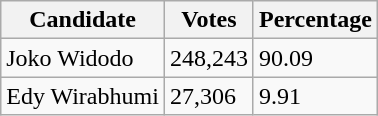<table class="wikitable">
<tr>
<th>Candidate</th>
<th>Votes</th>
<th>Percentage</th>
</tr>
<tr>
<td>Joko Widodo</td>
<td>248,243</td>
<td>90.09</td>
</tr>
<tr>
<td>Edy Wirabhumi</td>
<td>27,306</td>
<td>9.91</td>
</tr>
</table>
